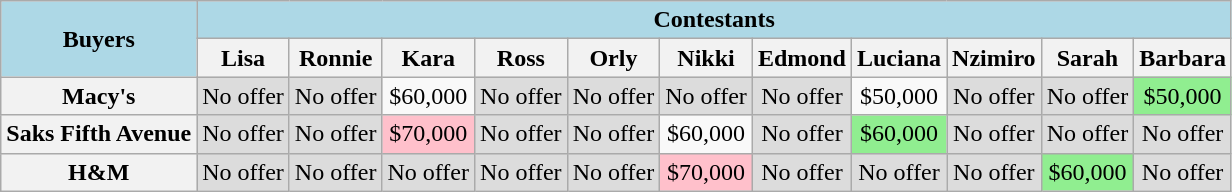<table class="wikitable" style="text-align:center">
<tr style="background:lightblue;">
<td rowspan="2"><strong>Buyers</strong></td>
<td colspan="11"><strong>Contestants</strong></td>
</tr>
<tr>
<th>Lisa</th>
<th>Ronnie</th>
<th>Kara</th>
<th>Ross</th>
<th>Orly</th>
<th>Nikki</th>
<th>Edmond</th>
<th>Luciana</th>
<th>Nzimiro</th>
<th>Sarah</th>
<th>Barbara</th>
</tr>
<tr>
<th>Macy's</th>
<td bgcolor=#DCDCDC>No offer</td>
<td bgcolor=#DCDCDC>No offer</td>
<td>$60,000</td>
<td bgcolor=#DCDCDC>No offer</td>
<td bgcolor=#DCDCDC>No offer</td>
<td bgcolor=#DCDCDC>No offer</td>
<td bgcolor=#DCDCDC>No offer</td>
<td>$50,000</td>
<td bgcolor=#DCDCDC>No offer</td>
<td bgcolor=#DCDCDC>No offer</td>
<td style="background:lightgreen;">$50,000</td>
</tr>
<tr>
<th>Saks Fifth Avenue</th>
<td bgcolor=#DCDCDC>No offer</td>
<td bgcolor=#DCDCDC>No offer</td>
<td style="background:pink;">$70,000</td>
<td bgcolor=#DCDCDC>No offer</td>
<td bgcolor=#DCDCDC>No offer</td>
<td>$60,000</td>
<td bgcolor=#DCDCDC>No offer</td>
<td style="background:lightgreen;">$60,000</td>
<td bgcolor=#DCDCDC>No offer</td>
<td bgcolor=#DCDCDC>No offer</td>
<td bgcolor=#DCDCDC>No offer</td>
</tr>
<tr>
<th>H&M</th>
<td bgcolor=#DCDCDC>No offer</td>
<td bgcolor=#DCDCDC>No offer</td>
<td bgcolor=#DCDCDC>No offer</td>
<td bgcolor=#DCDCDC>No offer</td>
<td bgcolor=#DCDCDC>No offer</td>
<td style="background:pink;">$70,000</td>
<td bgcolor=#DCDCDC>No offer</td>
<td bgcolor=#DCDCDC>No offer</td>
<td bgcolor=#DCDCDC>No offer</td>
<td style="background:lightgreen;">$60,000</td>
<td bgcolor=#DCDCDC>No offer</td>
</tr>
</table>
